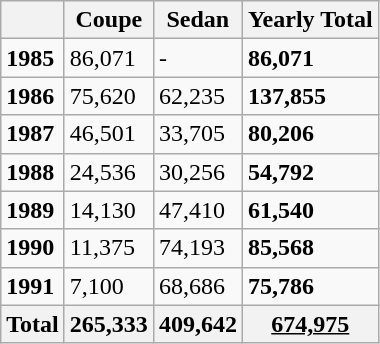<table class="wikitable">
<tr>
<th></th>
<th>Coupe</th>
<th>Sedan</th>
<th>Yearly Total</th>
</tr>
<tr>
<td><strong>1985</strong></td>
<td>86,071</td>
<td>-</td>
<td><strong>86,071</strong></td>
</tr>
<tr>
<td><strong>1986</strong></td>
<td>75,620</td>
<td>62,235</td>
<td><strong>137,855</strong></td>
</tr>
<tr>
<td><strong>1987</strong></td>
<td>46,501</td>
<td>33,705</td>
<td><strong>80,206</strong></td>
</tr>
<tr>
<td><strong>1988</strong></td>
<td>24,536</td>
<td>30,256</td>
<td><strong>54,792</strong></td>
</tr>
<tr>
<td><strong>1989</strong></td>
<td>14,130</td>
<td>47,410</td>
<td><strong>61,540</strong></td>
</tr>
<tr>
<td><strong>1990</strong></td>
<td>11,375</td>
<td>74,193</td>
<td><strong>85,568</strong></td>
</tr>
<tr>
<td><strong>1991</strong></td>
<td>7,100</td>
<td>68,686</td>
<td><strong>75,786</strong></td>
</tr>
<tr>
<th><strong>Total</strong></th>
<th><strong>265,333</strong></th>
<th><strong>409,642</strong></th>
<th><strong><u>674,975</u></strong></th>
</tr>
</table>
